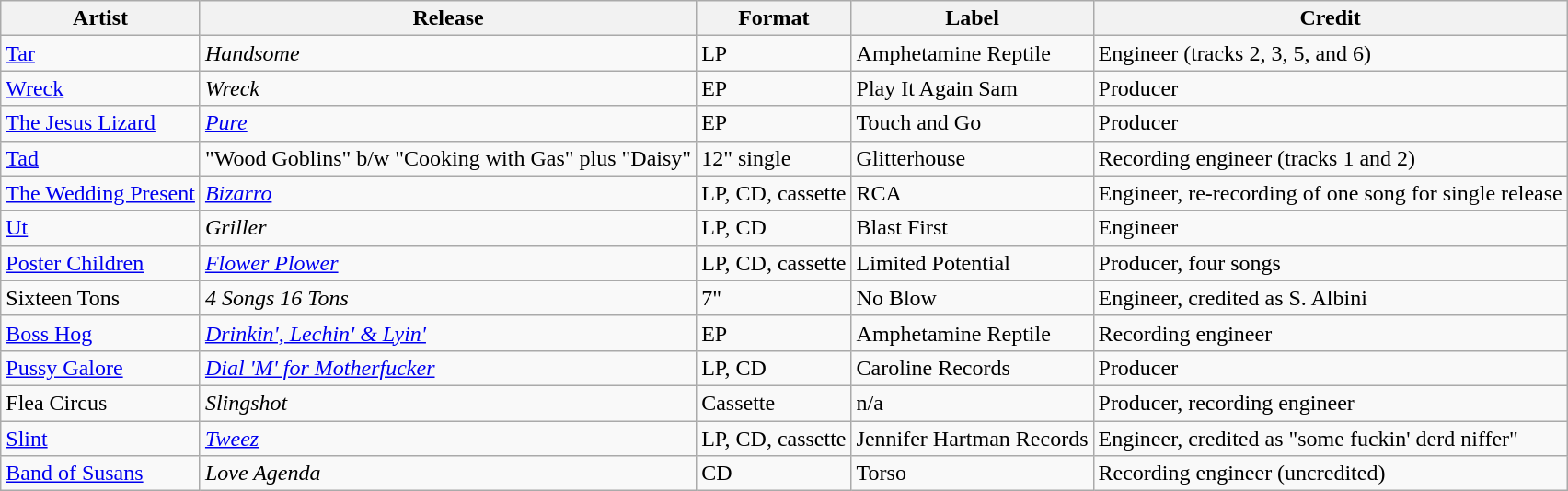<table class="wikitable sortable">
<tr>
<th>Artist</th>
<th>Release</th>
<th>Format</th>
<th>Label</th>
<th>Credit</th>
</tr>
<tr>
<td><a href='#'>Tar</a></td>
<td><em>Handsome</em></td>
<td>LP</td>
<td>Amphetamine Reptile</td>
<td>Engineer (tracks 2, 3, 5, and 6)</td>
</tr>
<tr>
<td><a href='#'>Wreck</a></td>
<td><em>Wreck</em></td>
<td>EP</td>
<td>Play It Again Sam</td>
<td>Producer</td>
</tr>
<tr>
<td><a href='#'>The Jesus Lizard</a></td>
<td><em><a href='#'>Pure</a></em></td>
<td>EP</td>
<td>Touch and Go</td>
<td>Producer</td>
</tr>
<tr>
<td><a href='#'>Tad</a></td>
<td>"Wood Goblins" b/w "Cooking with Gas" plus "Daisy"</td>
<td>12" single</td>
<td>Glitterhouse</td>
<td>Recording engineer (tracks 1 and 2)</td>
</tr>
<tr>
<td><a href='#'>The Wedding Present</a></td>
<td><em><a href='#'>Bizarro</a></em></td>
<td>LP, CD, cassette</td>
<td>RCA</td>
<td>Engineer, re-recording of one song for single release</td>
</tr>
<tr>
<td><a href='#'>Ut</a></td>
<td><em>Griller</em></td>
<td>LP, CD</td>
<td>Blast First</td>
<td>Engineer</td>
</tr>
<tr>
<td><a href='#'>Poster Children</a></td>
<td><em><a href='#'>Flower Plower</a></em></td>
<td>LP, CD, cassette</td>
<td>Limited Potential</td>
<td>Producer, four songs</td>
</tr>
<tr>
<td>Sixteen Tons</td>
<td><em>4 Songs 16 Tons</em></td>
<td>7"</td>
<td>No Blow</td>
<td>Engineer, credited as S. Albini</td>
</tr>
<tr>
<td><a href='#'>Boss Hog</a></td>
<td><em><a href='#'>Drinkin', Lechin' & Lyin'</a></em></td>
<td>EP</td>
<td>Amphetamine Reptile</td>
<td>Recording engineer</td>
</tr>
<tr>
<td><a href='#'>Pussy Galore</a></td>
<td><em><a href='#'>Dial 'M' for Motherfucker</a></em></td>
<td>LP, CD</td>
<td>Caroline Records</td>
<td>Producer</td>
</tr>
<tr>
<td>Flea Circus</td>
<td><em>Slingshot</em></td>
<td>Cassette</td>
<td>n/a</td>
<td>Producer, recording engineer</td>
</tr>
<tr>
<td><a href='#'>Slint</a></td>
<td><em><a href='#'>Tweez</a></em></td>
<td>LP, CD, cassette</td>
<td>Jennifer Hartman Records</td>
<td>Engineer, credited as "some fuckin' derd niffer"</td>
</tr>
<tr>
<td><a href='#'>Band of Susans</a></td>
<td><em>Love Agenda</em></td>
<td>CD</td>
<td>Torso</td>
<td>Recording engineer (uncredited)</td>
</tr>
</table>
